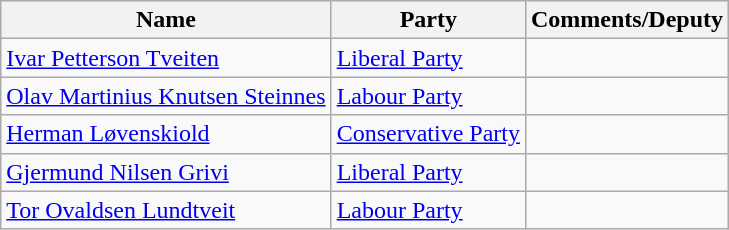<table class="wikitable">
<tr>
<th>Name</th>
<th>Party</th>
<th>Comments/Deputy</th>
</tr>
<tr>
<td><a href='#'>Ivar Petterson Tveiten</a></td>
<td><a href='#'>Liberal Party</a></td>
<td></td>
</tr>
<tr>
<td><a href='#'>Olav Martinius Knutsen Steinnes</a></td>
<td><a href='#'>Labour Party</a></td>
<td></td>
</tr>
<tr>
<td><a href='#'>Herman Løvenskiold</a></td>
<td><a href='#'>Conservative Party</a></td>
<td></td>
</tr>
<tr>
<td><a href='#'>Gjermund Nilsen Grivi</a></td>
<td><a href='#'>Liberal Party</a></td>
<td></td>
</tr>
<tr>
<td><a href='#'>Tor Ovaldsen Lundtveit</a></td>
<td><a href='#'>Labour Party</a></td>
<td></td>
</tr>
</table>
